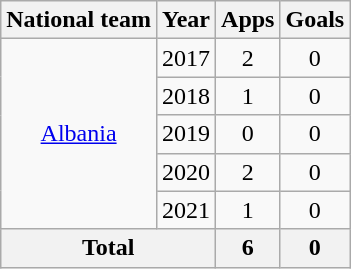<table class="wikitable" style="text-align:center">
<tr>
<th>National team</th>
<th>Year</th>
<th>Apps</th>
<th>Goals</th>
</tr>
<tr>
<td rowspan="5"><a href='#'>Albania</a></td>
<td>2017</td>
<td>2</td>
<td>0</td>
</tr>
<tr>
<td>2018</td>
<td>1</td>
<td>0</td>
</tr>
<tr>
<td>2019</td>
<td>0</td>
<td>0</td>
</tr>
<tr>
<td>2020</td>
<td>2</td>
<td>0</td>
</tr>
<tr>
<td>2021</td>
<td>1</td>
<td>0</td>
</tr>
<tr>
<th colspan="2">Total</th>
<th>6</th>
<th>0</th>
</tr>
</table>
